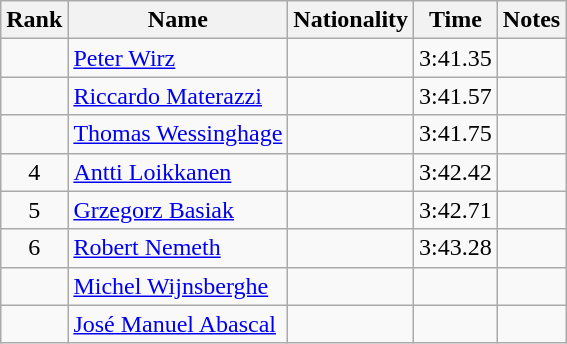<table class="wikitable sortable" style="text-align:center">
<tr>
<th>Rank</th>
<th>Name</th>
<th>Nationality</th>
<th>Time</th>
<th>Notes</th>
</tr>
<tr>
<td></td>
<td align="left"><a href='#'>Peter Wirz</a></td>
<td align=left></td>
<td>3:41.35</td>
<td></td>
</tr>
<tr>
<td></td>
<td align="left"><a href='#'>Riccardo Materazzi</a></td>
<td align=left></td>
<td>3:41.57</td>
<td></td>
</tr>
<tr>
<td></td>
<td align="left"><a href='#'>Thomas Wessinghage</a></td>
<td align=left></td>
<td>3:41.75</td>
<td></td>
</tr>
<tr>
<td>4</td>
<td align="left"><a href='#'>Antti Loikkanen</a></td>
<td align=left></td>
<td>3:42.42</td>
<td></td>
</tr>
<tr>
<td>5</td>
<td align="left"><a href='#'>Grzegorz Basiak</a></td>
<td align=left></td>
<td>3:42.71</td>
<td></td>
</tr>
<tr>
<td>6</td>
<td align="left"><a href='#'>Robert Nemeth</a></td>
<td align=left></td>
<td>3:43.28</td>
<td></td>
</tr>
<tr>
<td></td>
<td align="left"><a href='#'>Michel Wijnsberghe</a></td>
<td align=left></td>
<td></td>
<td></td>
</tr>
<tr>
<td></td>
<td align="left"><a href='#'>José Manuel Abascal</a></td>
<td align=left></td>
<td></td>
<td></td>
</tr>
</table>
